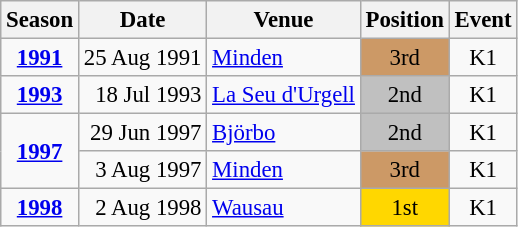<table class="wikitable" style="text-align:center; font-size:95%;">
<tr>
<th>Season</th>
<th>Date</th>
<th>Venue</th>
<th>Position</th>
<th>Event</th>
</tr>
<tr>
<td><strong><a href='#'>1991</a></strong></td>
<td align=right>25 Aug 1991</td>
<td align=left><a href='#'>Minden</a></td>
<td bgcolor=cc9966>3rd</td>
<td>K1</td>
</tr>
<tr>
<td><strong><a href='#'>1993</a></strong></td>
<td align=right>18 Jul 1993</td>
<td align=left><a href='#'>La Seu d'Urgell</a></td>
<td bgcolor=silver>2nd</td>
<td>K1</td>
</tr>
<tr>
<td rowspan=2><strong><a href='#'>1997</a></strong></td>
<td align=right>29 Jun 1997</td>
<td align=left><a href='#'>Björbo</a></td>
<td bgcolor=silver>2nd</td>
<td>K1</td>
</tr>
<tr>
<td align=right>3 Aug 1997</td>
<td align=left><a href='#'>Minden</a></td>
<td bgcolor=cc9966>3rd</td>
<td>K1</td>
</tr>
<tr>
<td><strong><a href='#'>1998</a></strong></td>
<td align=right>2 Aug 1998</td>
<td align=left><a href='#'>Wausau</a></td>
<td bgcolor=gold>1st</td>
<td>K1</td>
</tr>
</table>
